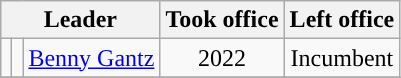<table class="wikitable" style="text-align: center;">
<tr>
<th colspan="3">Leader</th>
<th>Took office</th>
<th>Left office</th>
</tr>
<tr>
<td style="background: "></td>
<td></td>
<td><a href='#'>Benny Gantz</a></td>
<td>2022</td>
<td>Incumbent</td>
</tr>
<tr>
</tr>
</table>
